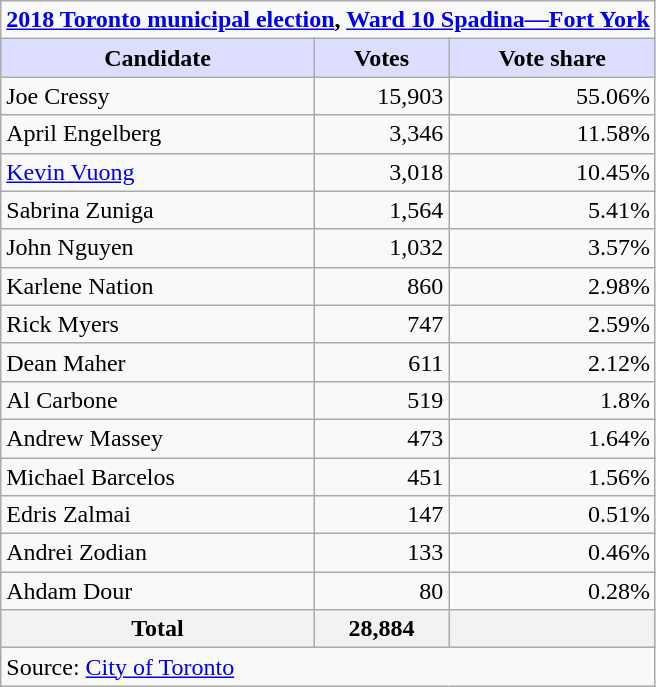<table class="wikitable plainrowheaders">
<tr>
<td colspan="3"><strong><a href='#'>2018 Toronto municipal election</a>, <a href='#'>Ward 10 Spadina—Fort York</a></strong></td>
</tr>
<tr>
<th scope="col" style="background:#ddf;">Candidate</th>
<th scope="col" style="background:#ddf;">Votes</th>
<th scope="col" style="background:#ddf;">Vote share</th>
</tr>
<tr>
<td scope="row">Joe Cressy</td>
<td align="right">15,903</td>
<td align="right">55.06%</td>
</tr>
<tr>
<td scope="row">April Engelberg</td>
<td align="right">3,346</td>
<td align="right">11.58%</td>
</tr>
<tr>
<td scope="row"><a href='#'>Kevin Vuong</a></td>
<td align="right">3,018</td>
<td align="right">10.45%</td>
</tr>
<tr>
<td scope="row">Sabrina Zuniga</td>
<td align="right">1,564</td>
<td align="right">5.41%</td>
</tr>
<tr>
<td scope="row">John Nguyen</td>
<td align="right">1,032</td>
<td align="right">3.57%</td>
</tr>
<tr>
<td scope="row">Karlene Nation</td>
<td align="right">860</td>
<td align="right">2.98%</td>
</tr>
<tr>
<td scope="row">Rick Myers</td>
<td align="right">747</td>
<td align="right">2.59%</td>
</tr>
<tr>
<td scope="row">Dean Maher</td>
<td align="right">611</td>
<td align="right">2.12%</td>
</tr>
<tr>
<td>Al Carbone</td>
<td align="right">519</td>
<td align="right">1.8%</td>
</tr>
<tr>
<td>Andrew Massey</td>
<td align="right">473</td>
<td align="right">1.64%</td>
</tr>
<tr>
<td>Michael Barcelos</td>
<td align="right">451</td>
<td align="right">1.56%</td>
</tr>
<tr>
<td>Edris Zalmai</td>
<td align="right">147</td>
<td align="right">0.51%</td>
</tr>
<tr>
<td>Andrei Zodian</td>
<td align="right">133</td>
<td align="right">0.46%</td>
</tr>
<tr>
<td>Ahdam Dour</td>
<td align="right">80</td>
<td align="right">0.28%</td>
</tr>
<tr>
<th scope="row">Total</th>
<th align="right">28,884</th>
<th align="right"></th>
</tr>
<tr>
<td colspan="3">Source: <a href='#'>City of Toronto</a></td>
</tr>
</table>
